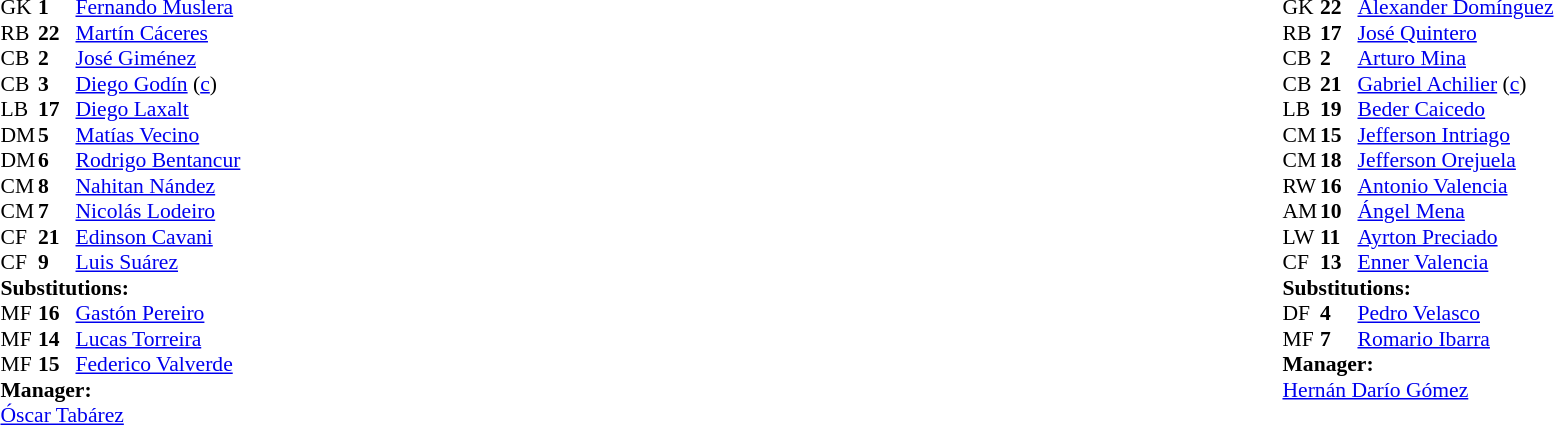<table width="100%">
<tr>
<td valign="top" width="40%"><br><table style="font-size:90%" cellspacing="0" cellpadding="0">
<tr>
<th width=25></th>
<th width=25></th>
</tr>
<tr>
<td>GK</td>
<td><strong>1</strong></td>
<td><a href='#'>Fernando Muslera</a></td>
</tr>
<tr>
<td>RB</td>
<td><strong>22</strong></td>
<td><a href='#'>Martín Cáceres</a></td>
</tr>
<tr>
<td>CB</td>
<td><strong>2</strong></td>
<td><a href='#'>José Giménez</a></td>
<td></td>
</tr>
<tr>
<td>CB</td>
<td><strong>3</strong></td>
<td><a href='#'>Diego Godín</a> (<a href='#'>c</a>)</td>
</tr>
<tr>
<td>LB</td>
<td><strong>17</strong></td>
<td><a href='#'>Diego Laxalt</a></td>
</tr>
<tr>
<td>DM</td>
<td><strong>5</strong></td>
<td><a href='#'>Matías Vecino</a></td>
<td></td>
<td></td>
</tr>
<tr>
<td>DM</td>
<td><strong>6</strong></td>
<td><a href='#'>Rodrigo Bentancur</a></td>
</tr>
<tr>
<td>CM</td>
<td><strong>8</strong></td>
<td><a href='#'>Nahitan Nández</a></td>
<td></td>
<td></td>
</tr>
<tr>
<td>CM</td>
<td><strong>7</strong></td>
<td><a href='#'>Nicolás Lodeiro</a></td>
<td></td>
<td></td>
</tr>
<tr>
<td>CF</td>
<td><strong>21</strong></td>
<td><a href='#'>Edinson Cavani</a></td>
</tr>
<tr>
<td>CF</td>
<td><strong>9</strong></td>
<td><a href='#'>Luis Suárez</a></td>
</tr>
<tr>
<td colspan=3><strong>Substitutions:</strong></td>
</tr>
<tr>
<td>MF</td>
<td><strong>16</strong></td>
<td><a href='#'>Gastón Pereiro</a></td>
<td></td>
<td></td>
</tr>
<tr>
<td>MF</td>
<td><strong>14</strong></td>
<td><a href='#'>Lucas Torreira</a></td>
<td></td>
<td></td>
</tr>
<tr>
<td>MF</td>
<td><strong>15</strong></td>
<td><a href='#'>Federico Valverde</a></td>
<td></td>
<td></td>
</tr>
<tr>
<td colspan=3><strong>Manager:</strong></td>
</tr>
<tr>
<td colspan=3><a href='#'>Óscar Tabárez</a></td>
</tr>
</table>
</td>
<td valign="top"></td>
<td valign="top" width="50%"><br><table style="font-size:90%; margin:auto" cellspacing="0" cellpadding="0">
<tr>
<th width=25></th>
<th width=25></th>
</tr>
<tr>
<td>GK</td>
<td><strong>22</strong></td>
<td><a href='#'>Alexander Domínguez</a></td>
</tr>
<tr>
<td>RB</td>
<td><strong>17</strong></td>
<td><a href='#'>José Quintero</a></td>
<td></td>
</tr>
<tr>
<td>CB</td>
<td><strong>2</strong></td>
<td><a href='#'>Arturo Mina</a></td>
</tr>
<tr>
<td>CB</td>
<td><strong>21</strong></td>
<td><a href='#'>Gabriel Achilier</a> (<a href='#'>c</a>)</td>
</tr>
<tr>
<td>LB</td>
<td><strong>19</strong></td>
<td><a href='#'>Beder Caicedo</a></td>
</tr>
<tr>
<td>CM</td>
<td><strong>15</strong></td>
<td><a href='#'>Jefferson Intriago</a></td>
</tr>
<tr>
<td>CM</td>
<td><strong>18</strong></td>
<td><a href='#'>Jefferson Orejuela</a></td>
</tr>
<tr>
<td>RW</td>
<td><strong>16</strong></td>
<td><a href='#'>Antonio Valencia</a></td>
</tr>
<tr>
<td>AM</td>
<td><strong>10</strong></td>
<td><a href='#'>Ángel Mena</a></td>
<td></td>
<td></td>
</tr>
<tr>
<td>LW</td>
<td><strong>11</strong></td>
<td><a href='#'>Ayrton Preciado</a></td>
<td></td>
<td></td>
</tr>
<tr>
<td>CF</td>
<td><strong>13</strong></td>
<td><a href='#'>Enner Valencia</a></td>
</tr>
<tr>
<td colspan=3><strong>Substitutions:</strong></td>
</tr>
<tr>
<td>DF</td>
<td><strong>4</strong></td>
<td><a href='#'>Pedro Velasco</a></td>
<td></td>
<td></td>
</tr>
<tr>
<td>MF</td>
<td><strong>7</strong></td>
<td><a href='#'>Romario Ibarra</a></td>
<td></td>
<td></td>
</tr>
<tr>
<td colspan=3><strong>Manager:</strong></td>
</tr>
<tr>
<td colspan=3> <a href='#'>Hernán Darío Gómez</a></td>
</tr>
</table>
</td>
</tr>
</table>
